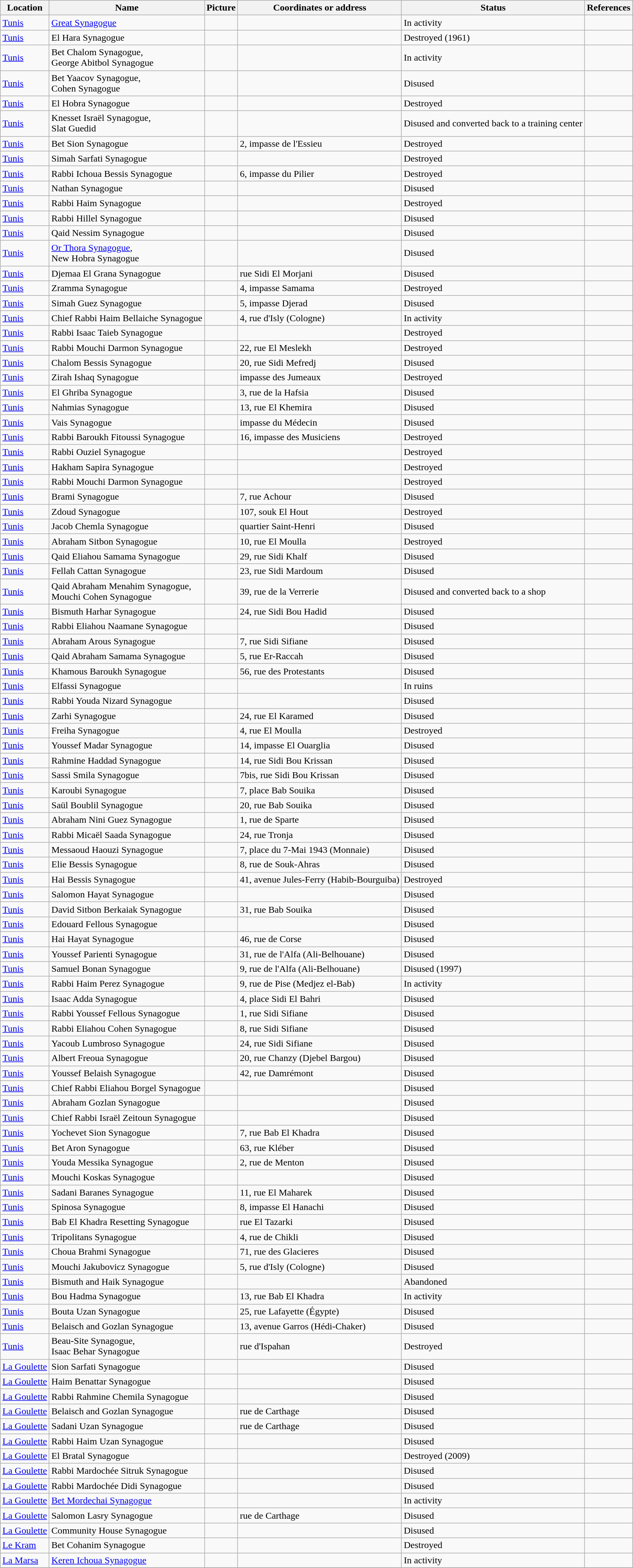<table class="wikitable sortable">
<tr>
<th>Location</th>
<th>Name</th>
<th>Picture</th>
<th>Coordinates or address</th>
<th>Status</th>
<th>References</th>
</tr>
<tr>
<td><a href='#'>Tunis</a></td>
<td><a href='#'>Great Synagogue</a></td>
<td align=center></td>
<td></td>
<td>In activity</td>
<td></td>
</tr>
<tr>
<td><a href='#'>Tunis</a></td>
<td>El Hara Synagogue</td>
<td align=center></td>
<td></td>
<td>Destroyed (1961)</td>
<td></td>
</tr>
<tr>
<td><a href='#'>Tunis</a></td>
<td>Bet Chalom Synagogue,<br>George Abitbol Synagogue</td>
<td align=center></td>
<td></td>
<td>In activity</td>
<td></td>
</tr>
<tr>
<td><a href='#'>Tunis</a></td>
<td>Bet Yaacov Synagogue,<br>Cohen Synagogue</td>
<td align=center></td>
<td></td>
<td>Disused</td>
<td></td>
</tr>
<tr>
<td><a href='#'>Tunis</a></td>
<td>El Hobra Synagogue</td>
<td align=center></td>
<td></td>
<td>Destroyed</td>
<td></td>
</tr>
<tr>
<td><a href='#'>Tunis</a></td>
<td>Knesset Israël Synagogue,<br>Slat Guedid</td>
<td align=center></td>
<td></td>
<td>Disused and converted back to a training center</td>
<td></td>
</tr>
<tr>
<td><a href='#'>Tunis</a></td>
<td>Bet Sion Synagogue</td>
<td align=center></td>
<td>2, impasse de l'Essieu</td>
<td>Destroyed</td>
<td></td>
</tr>
<tr>
<td><a href='#'>Tunis</a></td>
<td>Simah Sarfati Synagogue</td>
<td align=center></td>
<td></td>
<td>Destroyed</td>
<td></td>
</tr>
<tr>
<td><a href='#'>Tunis</a></td>
<td>Rabbi Ichoua Bessis Synagogue</td>
<td align=center></td>
<td>6, impasse du Pilier</td>
<td>Destroyed</td>
<td></td>
</tr>
<tr>
<td><a href='#'>Tunis</a></td>
<td>Nathan Synagogue</td>
<td align=center></td>
<td></td>
<td>Disused</td>
<td></td>
</tr>
<tr>
<td><a href='#'>Tunis</a></td>
<td>Rabbi Haim Synagogue</td>
<td align=center></td>
<td></td>
<td>Destroyed</td>
<td></td>
</tr>
<tr>
<td><a href='#'>Tunis</a></td>
<td>Rabbi Hillel Synagogue</td>
<td align=center></td>
<td></td>
<td>Disused</td>
<td></td>
</tr>
<tr>
<td><a href='#'>Tunis</a></td>
<td>Qaid Nessim Synagogue</td>
<td align=center></td>
<td></td>
<td>Disused</td>
<td></td>
</tr>
<tr>
<td><a href='#'>Tunis</a></td>
<td><a href='#'>Or Thora Synagogue</a>,<br>New Hobra Synagogue</td>
<td align=center></td>
<td></td>
<td>Disused</td>
<td></td>
</tr>
<tr>
<td><a href='#'>Tunis</a></td>
<td>Djemaa El Grana Synagogue</td>
<td align=center></td>
<td>rue Sidi El Morjani</td>
<td>Disused</td>
<td></td>
</tr>
<tr>
<td><a href='#'>Tunis</a></td>
<td>Zramma Synagogue</td>
<td align=center></td>
<td>4, impasse Samama</td>
<td>Destroyed</td>
<td></td>
</tr>
<tr>
<td><a href='#'>Tunis</a></td>
<td>Simah Guez Synagogue</td>
<td align=center></td>
<td>5, impasse Djerad</td>
<td>Disused</td>
<td></td>
</tr>
<tr>
<td><a href='#'>Tunis</a></td>
<td>Chief Rabbi Haim Bellaiche Synagogue</td>
<td align=center></td>
<td>4, rue d'Isly (Cologne)</td>
<td>In activity</td>
<td></td>
</tr>
<tr>
<td><a href='#'>Tunis</a></td>
<td>Rabbi Isaac Taieb Synagogue</td>
<td align=center></td>
<td></td>
<td>Destroyed</td>
<td></td>
</tr>
<tr>
<td><a href='#'>Tunis</a></td>
<td>Rabbi Mouchi Darmon Synagogue</td>
<td align=center></td>
<td>22, rue El Meslekh</td>
<td>Destroyed</td>
<td></td>
</tr>
<tr>
<td><a href='#'>Tunis</a></td>
<td>Chalom Bessis Synagogue</td>
<td align=center></td>
<td>20, rue Sidi Mefredj</td>
<td>Disused</td>
<td></td>
</tr>
<tr>
<td><a href='#'>Tunis</a></td>
<td>Zirah Ishaq Synagogue</td>
<td align=center></td>
<td>impasse des Jumeaux</td>
<td>Destroyed</td>
<td></td>
</tr>
<tr>
<td><a href='#'>Tunis</a></td>
<td>El Ghriba Synagogue</td>
<td align=center></td>
<td>3, rue de la Hafsia</td>
<td>Disused</td>
<td></td>
</tr>
<tr>
<td><a href='#'>Tunis</a></td>
<td>Nahmias Synagogue</td>
<td align=center></td>
<td>13, rue El Khemira</td>
<td>Disused</td>
<td></td>
</tr>
<tr>
<td><a href='#'>Tunis</a></td>
<td>Vais Synagogue</td>
<td align=center></td>
<td>impasse du Médecin</td>
<td>Disused</td>
<td></td>
</tr>
<tr>
<td><a href='#'>Tunis</a></td>
<td>Rabbi Baroukh Fitoussi Synagogue</td>
<td align=center></td>
<td>16, impasse des Musiciens</td>
<td>Destroyed</td>
<td></td>
</tr>
<tr>
<td><a href='#'>Tunis</a></td>
<td>Rabbi Ouziel Synagogue</td>
<td align=center></td>
<td></td>
<td>Destroyed</td>
<td></td>
</tr>
<tr>
<td><a href='#'>Tunis</a></td>
<td>Hakham Sapira Synagogue</td>
<td align=center></td>
<td></td>
<td>Destroyed</td>
<td></td>
</tr>
<tr>
<td><a href='#'>Tunis</a></td>
<td>Rabbi Mouchi Darmon Synagogue</td>
<td align=center></td>
<td></td>
<td>Destroyed</td>
<td></td>
</tr>
<tr>
<td><a href='#'>Tunis</a></td>
<td>Brami Synagogue</td>
<td align=center></td>
<td>7, rue Achour</td>
<td>Disused</td>
<td></td>
</tr>
<tr>
<td><a href='#'>Tunis</a></td>
<td>Zdoud Synagogue</td>
<td align=center></td>
<td>107, souk El Hout</td>
<td>Destroyed</td>
<td></td>
</tr>
<tr>
<td><a href='#'>Tunis</a></td>
<td>Jacob Chemla Synagogue</td>
<td align=center></td>
<td>quartier Saint-Henri</td>
<td>Disused</td>
<td></td>
</tr>
<tr>
<td><a href='#'>Tunis</a></td>
<td>Abraham Sitbon Synagogue</td>
<td align=center></td>
<td>10, rue El Moulla</td>
<td>Destroyed</td>
<td></td>
</tr>
<tr>
<td><a href='#'>Tunis</a></td>
<td>Qaid Eliahou Samama Synagogue</td>
<td align=center></td>
<td>29, rue Sidi Khalf</td>
<td>Disused</td>
<td></td>
</tr>
<tr>
<td><a href='#'>Tunis</a></td>
<td>Fellah Cattan Synagogue</td>
<td align=center></td>
<td>23, rue Sidi Mardoum</td>
<td>Disused</td>
<td></td>
</tr>
<tr>
<td><a href='#'>Tunis</a></td>
<td>Qaid Abraham Menahim Synagogue,<br>Mouchi Cohen Synagogue</td>
<td align=center></td>
<td>39, rue de la Verrerie</td>
<td>Disused and converted back to a shop</td>
<td></td>
</tr>
<tr>
<td><a href='#'>Tunis</a></td>
<td>Bismuth Harhar Synagogue</td>
<td align=center></td>
<td>24, rue Sidi Bou Hadid</td>
<td>Disused</td>
<td></td>
</tr>
<tr>
<td><a href='#'>Tunis</a></td>
<td>Rabbi Eliahou Naamane Synagogue</td>
<td align=center></td>
<td></td>
<td>Disused</td>
<td></td>
</tr>
<tr>
<td><a href='#'>Tunis</a></td>
<td>Abraham Arous Synagogue</td>
<td align=center></td>
<td>7, rue Sidi Sifiane</td>
<td>Disused</td>
<td></td>
</tr>
<tr>
<td><a href='#'>Tunis</a></td>
<td>Qaid Abraham Samama Synagogue</td>
<td align=center></td>
<td>5, rue Er-Raccah</td>
<td>Disused</td>
<td></td>
</tr>
<tr>
<td><a href='#'>Tunis</a></td>
<td>Khamous Baroukh Synagogue</td>
<td align=center></td>
<td>56, rue des Protestants</td>
<td>Disused</td>
<td></td>
</tr>
<tr>
<td><a href='#'>Tunis</a></td>
<td>Elfassi Synagogue</td>
<td align=center></td>
<td></td>
<td>In ruins</td>
<td></td>
</tr>
<tr>
<td><a href='#'>Tunis</a></td>
<td>Rabbi Youda Nizard Synagogue</td>
<td align=center></td>
<td></td>
<td>Disused</td>
<td></td>
</tr>
<tr>
<td><a href='#'>Tunis</a></td>
<td>Zarhi Synagogue</td>
<td align=center></td>
<td>24, rue El Karamed</td>
<td>Disused</td>
<td></td>
</tr>
<tr>
<td><a href='#'>Tunis</a></td>
<td>Freiha Synagogue</td>
<td align=center></td>
<td>4, rue El Moulla</td>
<td>Destroyed</td>
<td></td>
</tr>
<tr>
<td><a href='#'>Tunis</a></td>
<td>Youssef Madar Synagogue</td>
<td align=center></td>
<td>14, impasse El Ouarglia</td>
<td>Disused</td>
<td></td>
</tr>
<tr>
<td><a href='#'>Tunis</a></td>
<td>Rahmine Haddad Synagogue</td>
<td align=center></td>
<td>14, rue Sidi Bou Krissan</td>
<td>Disused</td>
<td></td>
</tr>
<tr>
<td><a href='#'>Tunis</a></td>
<td>Sassi Smila Synagogue</td>
<td align=center></td>
<td>7bis, rue Sidi Bou Krissan</td>
<td>Disused</td>
<td></td>
</tr>
<tr>
<td><a href='#'>Tunis</a></td>
<td>Karoubi Synagogue</td>
<td align=center></td>
<td>7, place Bab Souika</td>
<td>Disused</td>
<td></td>
</tr>
<tr>
<td><a href='#'>Tunis</a></td>
<td>Saül Boublil Synagogue</td>
<td align=center></td>
<td>20, rue Bab Souika</td>
<td>Disused</td>
<td></td>
</tr>
<tr>
<td><a href='#'>Tunis</a></td>
<td>Abraham Nini Guez Synagogue</td>
<td align=center></td>
<td>1, rue de Sparte</td>
<td>Disused</td>
<td></td>
</tr>
<tr>
<td><a href='#'>Tunis</a></td>
<td>Rabbi Micaël Saada Synagogue</td>
<td align=center></td>
<td>24, rue Tronja</td>
<td>Disused</td>
<td></td>
</tr>
<tr>
<td><a href='#'>Tunis</a></td>
<td>Messaoud Haouzi Synagogue</td>
<td align=center></td>
<td>7, place du 7-Mai 1943 (Monnaie)</td>
<td>Disused</td>
<td></td>
</tr>
<tr>
<td><a href='#'>Tunis</a></td>
<td>Elie Bessis Synagogue</td>
<td align=center></td>
<td>8, rue de Souk-Ahras</td>
<td>Disused</td>
<td></td>
</tr>
<tr>
<td><a href='#'>Tunis</a></td>
<td>Hai Bessis Synagogue</td>
<td align=center></td>
<td>41, avenue Jules-Ferry (Habib-Bourguiba)</td>
<td>Destroyed</td>
<td></td>
</tr>
<tr>
<td><a href='#'>Tunis</a></td>
<td>Salomon Hayat Synagogue</td>
<td align=center></td>
<td></td>
<td>Disused</td>
<td></td>
</tr>
<tr>
<td><a href='#'>Tunis</a></td>
<td>David Sitbon Berkaiak Synagogue</td>
<td align=center></td>
<td>31, rue Bab Souika</td>
<td>Disused</td>
<td></td>
</tr>
<tr>
<td><a href='#'>Tunis</a></td>
<td>Edouard Fellous Synagogue</td>
<td align=center></td>
<td></td>
<td>Disused</td>
<td></td>
</tr>
<tr>
<td><a href='#'>Tunis</a></td>
<td>Hai Hayat Synagogue</td>
<td align=center></td>
<td>46, rue de Corse</td>
<td>Disused</td>
<td></td>
</tr>
<tr>
<td><a href='#'>Tunis</a></td>
<td>Youssef Parienti Synagogue</td>
<td align=center></td>
<td>31, rue de l'Alfa (Ali-Belhouane)</td>
<td>Disused</td>
<td></td>
</tr>
<tr>
<td><a href='#'>Tunis</a></td>
<td>Samuel Bonan Synagogue</td>
<td align=center></td>
<td>9, rue de l'Alfa (Ali-Belhouane)</td>
<td>Disused (1997)</td>
<td></td>
</tr>
<tr>
<td><a href='#'>Tunis</a></td>
<td>Rabbi Haim Perez Synagogue</td>
<td align=center></td>
<td>9, rue de Pise (Medjez el-Bab)</td>
<td>In activity</td>
<td></td>
</tr>
<tr>
<td><a href='#'>Tunis</a></td>
<td>Isaac Adda Synagogue</td>
<td align=center></td>
<td>4, place Sidi El Bahri</td>
<td>Disused</td>
<td></td>
</tr>
<tr>
<td><a href='#'>Tunis</a></td>
<td>Rabbi Youssef Fellous Synagogue</td>
<td align=center></td>
<td>1, rue Sidi Sifiane</td>
<td>Disused</td>
<td></td>
</tr>
<tr>
<td><a href='#'>Tunis</a></td>
<td>Rabbi Eliahou Cohen Synagogue</td>
<td align=center></td>
<td>8, rue Sidi Sifiane</td>
<td>Disused</td>
<td></td>
</tr>
<tr>
<td><a href='#'>Tunis</a></td>
<td>Yacoub Lumbroso Synagogue</td>
<td align=center></td>
<td>24, rue Sidi Sifiane</td>
<td>Disused</td>
<td></td>
</tr>
<tr>
<td><a href='#'>Tunis</a></td>
<td>Albert Freoua Synagogue</td>
<td align=center></td>
<td>20, rue Chanzy (Djebel Bargou)</td>
<td>Disused</td>
<td></td>
</tr>
<tr>
<td><a href='#'>Tunis</a></td>
<td>Youssef Belaish Synagogue</td>
<td align=center></td>
<td>42, rue Damrémont</td>
<td>Disused</td>
<td></td>
</tr>
<tr>
<td><a href='#'>Tunis</a></td>
<td>Chief Rabbi Eliahou Borgel Synagogue</td>
<td align=center></td>
<td></td>
<td>Disused</td>
<td></td>
</tr>
<tr>
<td><a href='#'>Tunis</a></td>
<td>Abraham Gozlan Synagogue</td>
<td align=center></td>
<td></td>
<td>Disused</td>
<td></td>
</tr>
<tr>
<td><a href='#'>Tunis</a></td>
<td>Chief Rabbi Israël Zeitoun Synagogue</td>
<td align=center></td>
<td></td>
<td>Disused</td>
<td></td>
</tr>
<tr>
<td><a href='#'>Tunis</a></td>
<td>Yochevet Sion Synagogue</td>
<td align=center></td>
<td>7, rue Bab El Khadra</td>
<td>Disused</td>
<td></td>
</tr>
<tr>
<td><a href='#'>Tunis</a></td>
<td>Bet Aron Synagogue</td>
<td align=center></td>
<td>63, rue Kléber</td>
<td>Disused</td>
<td></td>
</tr>
<tr>
<td><a href='#'>Tunis</a></td>
<td>Youda Messika Synagogue</td>
<td align=center></td>
<td>2, rue de Menton</td>
<td>Disused</td>
<td></td>
</tr>
<tr>
<td><a href='#'>Tunis</a></td>
<td>Mouchi Koskas Synagogue</td>
<td align=center></td>
<td></td>
<td>Disused</td>
<td></td>
</tr>
<tr>
<td><a href='#'>Tunis</a></td>
<td>Sadani Baranes Synagogue</td>
<td align=center></td>
<td>11, rue El Maharek</td>
<td>Disused</td>
<td></td>
</tr>
<tr>
<td><a href='#'>Tunis</a></td>
<td>Spinosa Synagogue</td>
<td align=center></td>
<td>8, impasse El Hanachi</td>
<td>Disused</td>
<td></td>
</tr>
<tr>
<td><a href='#'>Tunis</a></td>
<td>Bab El Khadra Resetting Synagogue</td>
<td align=center></td>
<td>rue El Tazarki</td>
<td>Disused</td>
<td></td>
</tr>
<tr>
<td><a href='#'>Tunis</a></td>
<td>Tripolitans Synagogue</td>
<td align=center></td>
<td>4, rue de Chikli</td>
<td>Disused</td>
<td></td>
</tr>
<tr>
<td><a href='#'>Tunis</a></td>
<td>Choua Brahmi Synagogue</td>
<td align=center></td>
<td>71, rue des Glacieres</td>
<td>Disused</td>
<td></td>
</tr>
<tr>
<td><a href='#'>Tunis</a></td>
<td>Mouchi Jakubovicz Synagogue</td>
<td align=center></td>
<td>5, rue d'Isly (Cologne)</td>
<td>Disused</td>
<td></td>
</tr>
<tr>
<td><a href='#'>Tunis</a></td>
<td>Bismuth and Haik Synagogue</td>
<td align=center></td>
<td></td>
<td>Abandoned</td>
<td></td>
</tr>
<tr>
<td><a href='#'>Tunis</a></td>
<td>Bou Hadma Synagogue</td>
<td align=center></td>
<td>13, rue Bab El Khadra</td>
<td>In activity</td>
<td></td>
</tr>
<tr>
<td><a href='#'>Tunis</a></td>
<td>Bouta Uzan Synagogue</td>
<td align=center></td>
<td>25, rue Lafayette (Égypte)</td>
<td>Disused</td>
<td></td>
</tr>
<tr>
<td><a href='#'>Tunis</a></td>
<td>Belaisch and Gozlan Synagogue</td>
<td align=center></td>
<td>13, avenue Garros (Hédi-Chaker)</td>
<td>Disused</td>
<td></td>
</tr>
<tr>
<td><a href='#'>Tunis</a></td>
<td>Beau-Site Synagogue,<br>Isaac Behar Synagogue</td>
<td align=center></td>
<td>rue d'Ispahan</td>
<td>Destroyed</td>
<td></td>
</tr>
<tr>
<td><a href='#'>La Goulette</a></td>
<td>Sion Sarfati Synagogue</td>
<td align=center></td>
<td></td>
<td>Disused</td>
<td></td>
</tr>
<tr>
<td><a href='#'>La Goulette</a></td>
<td>Haim Benattar Synagogue</td>
<td align=center></td>
<td></td>
<td>Disused</td>
<td></td>
</tr>
<tr>
<td><a href='#'>La Goulette</a></td>
<td>Rabbi Rahmine Chemila Synagogue</td>
<td align=center></td>
<td></td>
<td>Disused</td>
<td></td>
</tr>
<tr>
<td><a href='#'>La Goulette</a></td>
<td>Belaisch and Gozlan Synagogue</td>
<td align=center></td>
<td>rue de Carthage</td>
<td>Disused</td>
<td></td>
</tr>
<tr>
<td><a href='#'>La Goulette</a></td>
<td>Sadani Uzan Synagogue</td>
<td align=center></td>
<td>rue de Carthage</td>
<td>Disused</td>
<td></td>
</tr>
<tr>
<td><a href='#'>La Goulette</a></td>
<td>Rabbi Haim Uzan Synagogue</td>
<td align=center></td>
<td></td>
<td>Disused</td>
<td></td>
</tr>
<tr>
<td><a href='#'>La Goulette</a></td>
<td>El Bratal Synagogue</td>
<td align=center></td>
<td></td>
<td>Destroyed (2009)</td>
<td></td>
</tr>
<tr>
<td><a href='#'>La Goulette</a></td>
<td>Rabbi Mardochée Sitruk Synagogue</td>
<td align=center></td>
<td></td>
<td>Disused</td>
<td></td>
</tr>
<tr>
<td><a href='#'>La Goulette</a></td>
<td>Rabbi Mardochée Didi Synagogue</td>
<td align=center></td>
<td></td>
<td>Disused</td>
<td></td>
</tr>
<tr>
<td><a href='#'>La Goulette</a></td>
<td><a href='#'>Bet Mordechai Synagogue</a></td>
<td align=center></td>
<td></td>
<td>In activity</td>
<td></td>
</tr>
<tr>
<td><a href='#'>La Goulette</a></td>
<td>Salomon Lasry Synagogue</td>
<td align=center></td>
<td>rue de Carthage</td>
<td>Disused</td>
<td></td>
</tr>
<tr>
<td><a href='#'>La Goulette</a></td>
<td>Community House Synagogue</td>
<td align=center></td>
<td></td>
<td>Disused</td>
<td></td>
</tr>
<tr>
<td><a href='#'>Le Kram</a></td>
<td>Bet Cohanim Synagogue</td>
<td align=center></td>
<td></td>
<td>Destroyed</td>
<td></td>
</tr>
<tr>
<td><a href='#'>La Marsa</a></td>
<td><a href='#'>Keren Ichoua Synagogue</a></td>
<td align=center></td>
<td></td>
<td>In activity</td>
<td></td>
</tr>
<tr>
</tr>
</table>
